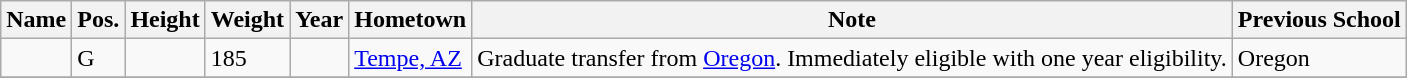<table class="wikitable sortable" border="1">
<tr>
<th>Name</th>
<th>Pos.</th>
<th>Height</th>
<th>Weight</th>
<th>Year</th>
<th>Hometown</th>
<th class="unsortable">Note</th>
<th>Previous School</th>
</tr>
<tr>
<td></td>
<td>G</td>
<td></td>
<td>185</td>
<td></td>
<td><a href='#'>Tempe, AZ</a></td>
<td>Graduate transfer from <a href='#'>Oregon</a>. Immediately eligible with one year eligibility.</td>
<td>Oregon</td>
</tr>
<tr>
</tr>
</table>
